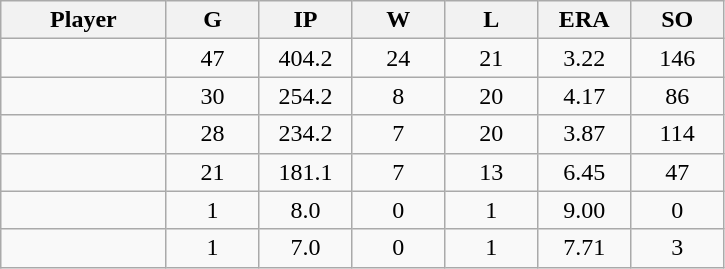<table class="wikitable sortable">
<tr>
<th bgcolor="#DDDDFF" width="16%">Player</th>
<th bgcolor="#DDDDFF" width="9%">G</th>
<th bgcolor="#DDDDFF" width="9%">IP</th>
<th bgcolor="#DDDDFF" width="9%">W</th>
<th bgcolor="#DDDDFF" width="9%">L</th>
<th bgcolor="#DDDDFF" width="9%">ERA</th>
<th bgcolor="#DDDDFF" width="9%">SO</th>
</tr>
<tr align="center">
<td></td>
<td>47</td>
<td>404.2</td>
<td>24</td>
<td>21</td>
<td>3.22</td>
<td>146</td>
</tr>
<tr align="center">
<td></td>
<td>30</td>
<td>254.2</td>
<td>8</td>
<td>20</td>
<td>4.17</td>
<td>86</td>
</tr>
<tr align="center">
<td></td>
<td>28</td>
<td>234.2</td>
<td>7</td>
<td>20</td>
<td>3.87</td>
<td>114</td>
</tr>
<tr align="center">
<td></td>
<td>21</td>
<td>181.1</td>
<td>7</td>
<td>13</td>
<td>6.45</td>
<td>47</td>
</tr>
<tr align="center">
<td></td>
<td>1</td>
<td>8.0</td>
<td>0</td>
<td>1</td>
<td>9.00</td>
<td>0</td>
</tr>
<tr align="center">
<td></td>
<td>1</td>
<td>7.0</td>
<td>0</td>
<td>1</td>
<td>7.71</td>
<td>3</td>
</tr>
</table>
